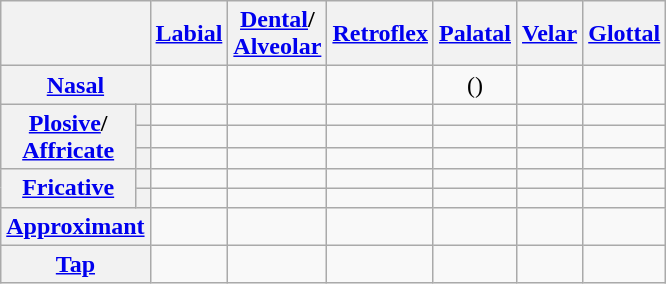<table class="wikitable" style="text-align:center;">
<tr>
<th colspan="2"></th>
<th><a href='#'>Labial</a></th>
<th><a href='#'>Dental</a>/<br><a href='#'>Alveolar</a></th>
<th><a href='#'>Retroflex</a></th>
<th><a href='#'>Palatal</a></th>
<th><a href='#'>Velar</a></th>
<th><a href='#'>Glottal</a></th>
</tr>
<tr>
<th colspan="2"><a href='#'>Nasal</a></th>
<td></td>
<td></td>
<td></td>
<td>()</td>
<td></td>
<td></td>
</tr>
<tr>
<th rowspan="3"><a href='#'>Plosive</a>/<br><a href='#'>Affricate</a></th>
<th></th>
<td></td>
<td></td>
<td></td>
<td></td>
<td></td>
<td></td>
</tr>
<tr>
<th></th>
<td></td>
<td></td>
<td></td>
<td></td>
<td></td>
<td></td>
</tr>
<tr>
<th></th>
<td></td>
<td></td>
<td></td>
<td></td>
<td></td>
<td></td>
</tr>
<tr>
<th rowspan="2"><a href='#'>Fricative</a></th>
<th></th>
<td></td>
<td></td>
<td></td>
<td></td>
<td></td>
<td></td>
</tr>
<tr>
<th></th>
<td></td>
<td></td>
<td></td>
<td></td>
<td></td>
<td></td>
</tr>
<tr>
<th colspan="2"><a href='#'>Approximant</a></th>
<td></td>
<td></td>
<td></td>
<td></td>
<td></td>
<td></td>
</tr>
<tr>
<th colspan="2"><a href='#'>Tap</a></th>
<td></td>
<td></td>
<td></td>
<td></td>
<td></td>
<td></td>
</tr>
</table>
